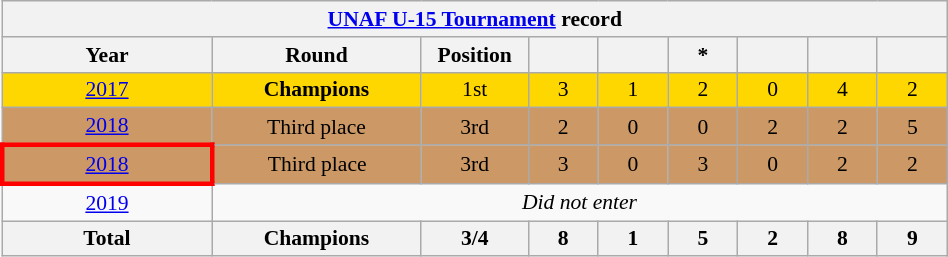<table class="wikitable" style="font-size:90%; text-align:center;" width="50%">
<tr>
<th colspan="9"><a href='#'>UNAF U-15 Tournament</a> record</th>
</tr>
<tr>
<th width="15%">Year</th>
<th width="15%">Round</th>
<th width="5%">Position</th>
<th width="5%"></th>
<th width="5%"></th>
<th width="5%">*</th>
<th width="5%"></th>
<th width="5%"></th>
<th width="5%"></th>
</tr>
<tr bgcolor="gold">
<td> <a href='#'>2017</a></td>
<td><strong>Champions</strong></td>
<td>1st</td>
<td>3</td>
<td>1</td>
<td>2</td>
<td>0</td>
<td>4</td>
<td>2</td>
</tr>
<tr style="background:#c96;">
<td> <a href='#'>2018</a></td>
<td>Third place</td>
<td>3rd</td>
<td>2</td>
<td>0</td>
<td>0</td>
<td>2</td>
<td>2</td>
<td>5</td>
</tr>
<tr style="background:#c96;">
<td style="border: 3px solid red"> <a href='#'>2018</a></td>
<td>Third place</td>
<td>3rd</td>
<td>3</td>
<td>0</td>
<td>3</td>
<td>0</td>
<td>2</td>
<td>2</td>
</tr>
<tr bgcolor="">
<td> <a href='#'>2019</a></td>
<td colspan="8"><em>Did not enter</em></td>
</tr>
<tr>
<th>Total</th>
<th>Champions</th>
<th>3/4</th>
<th>8</th>
<th>1</th>
<th>5</th>
<th>2</th>
<th>8</th>
<th>9</th>
</tr>
</table>
